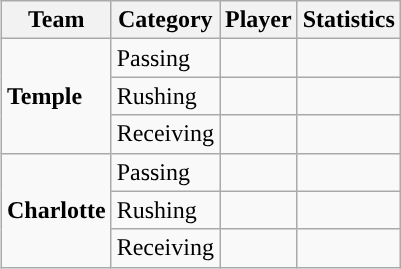<table class="wikitable" style="float: right;">
<tr>
<th>Team</th>
<th>Category</th>
<th>Player</th>
<th>Statistics</th>
</tr>
<tr>
<td rowspan=3><strong>Temple</strong></td>
<td>Passing</td>
<td></td>
<td></td>
</tr>
<tr>
<td>Rushing</td>
<td></td>
<td></td>
</tr>
<tr>
<td>Receiving</td>
<td></td>
<td></td>
</tr>
<tr>
<td rowspan=3><strong>Charlotte</strong></td>
<td>Passing</td>
<td></td>
<td></td>
</tr>
<tr>
<td>Rushing</td>
<td></td>
<td></td>
</tr>
<tr>
<td>Receiving</td>
<td></td>
<td></td>
</tr>
</table>
